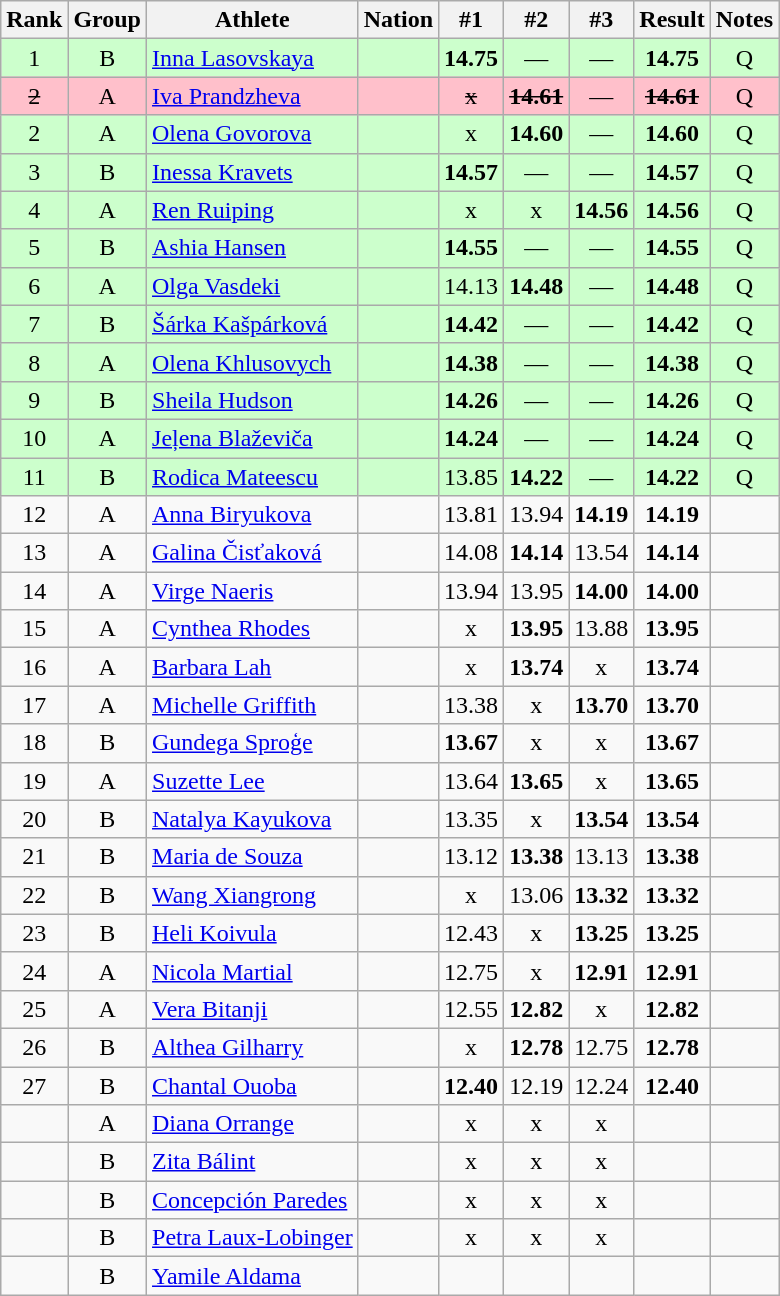<table class="wikitable sortable" style="text-align:center">
<tr>
<th>Rank</th>
<th>Group</th>
<th>Athlete</th>
<th>Nation</th>
<th>#1</th>
<th>#2</th>
<th>#3</th>
<th>Result</th>
<th>Notes</th>
</tr>
<tr bgcolor=ccffcc>
<td>1</td>
<td>B</td>
<td align=left><a href='#'>Inna Lasovskaya</a></td>
<td align=left></td>
<td><strong>14.75</strong></td>
<td>—</td>
<td>—</td>
<td><strong>14.75</strong></td>
<td>Q</td>
</tr>
<tr bgcolor=pink>
<td><s>2 </s></td>
<td>A</td>
<td align=left><a href='#'>Iva Prandzheva</a></td>
<td align=left></td>
<td><s>x </s></td>
<td><s><strong>14.61</strong> </s></td>
<td>—</td>
<td><s><strong>14.61</strong> </s></td>
<td>Q</td>
</tr>
<tr bgcolor=ccffcc>
<td>2</td>
<td>A</td>
<td align=left><a href='#'>Olena Govorova</a></td>
<td align=left></td>
<td>x</td>
<td><strong>14.60</strong></td>
<td>—</td>
<td><strong>14.60</strong></td>
<td>Q</td>
</tr>
<tr bgcolor=ccffcc>
<td>3</td>
<td>B</td>
<td align=left><a href='#'>Inessa Kravets</a></td>
<td align=left></td>
<td><strong>14.57</strong></td>
<td>—</td>
<td>—</td>
<td><strong>14.57</strong></td>
<td>Q</td>
</tr>
<tr bgcolor=ccffcc>
<td>4</td>
<td>A</td>
<td align=left><a href='#'>Ren Ruiping</a></td>
<td align=left></td>
<td>x</td>
<td>x</td>
<td><strong>14.56</strong></td>
<td><strong>14.56</strong></td>
<td>Q</td>
</tr>
<tr bgcolor=ccffcc>
<td>5</td>
<td>B</td>
<td align=left><a href='#'>Ashia Hansen</a></td>
<td align=left></td>
<td><strong>14.55</strong></td>
<td>—</td>
<td>—</td>
<td><strong>14.55</strong></td>
<td>Q</td>
</tr>
<tr bgcolor=ccffcc>
<td>6</td>
<td>A</td>
<td align=left><a href='#'>Olga Vasdeki</a></td>
<td align=left></td>
<td>14.13</td>
<td><strong>14.48</strong></td>
<td>—</td>
<td><strong>14.48</strong></td>
<td>Q</td>
</tr>
<tr bgcolor=ccffcc>
<td>7</td>
<td>B</td>
<td align=left><a href='#'>Šárka Kašpárková</a></td>
<td align=left></td>
<td><strong>14.42</strong></td>
<td>—</td>
<td>—</td>
<td><strong>14.42</strong></td>
<td>Q</td>
</tr>
<tr bgcolor=ccffcc>
<td>8</td>
<td>A</td>
<td align=left><a href='#'>Olena Khlusovych</a></td>
<td align=left></td>
<td><strong>14.38</strong></td>
<td>—</td>
<td>—</td>
<td><strong>14.38</strong></td>
<td>Q</td>
</tr>
<tr bgcolor=ccffcc>
<td>9</td>
<td>B</td>
<td align=left><a href='#'>Sheila Hudson</a></td>
<td align=left></td>
<td><strong>14.26</strong></td>
<td>—</td>
<td>—</td>
<td><strong>14.26</strong></td>
<td>Q</td>
</tr>
<tr bgcolor=ccffcc>
<td>10</td>
<td>A</td>
<td align=left><a href='#'>Jeļena Blaževiča</a></td>
<td align=left></td>
<td><strong>14.24</strong></td>
<td>—</td>
<td>—</td>
<td><strong>14.24</strong></td>
<td>Q</td>
</tr>
<tr bgcolor=ccffcc>
<td>11</td>
<td>B</td>
<td align=left><a href='#'>Rodica Mateescu</a></td>
<td align=left></td>
<td>13.85</td>
<td><strong>14.22</strong></td>
<td>—</td>
<td><strong>14.22</strong></td>
<td>Q</td>
</tr>
<tr>
<td>12</td>
<td>A</td>
<td align=left><a href='#'>Anna Biryukova</a></td>
<td align=left></td>
<td>13.81</td>
<td>13.94</td>
<td><strong>14.19</strong></td>
<td><strong>14.19</strong></td>
<td></td>
</tr>
<tr>
<td>13</td>
<td>A</td>
<td align=left><a href='#'>Galina Čisťaková</a></td>
<td align=left></td>
<td>14.08</td>
<td><strong>14.14</strong></td>
<td>13.54</td>
<td><strong>14.14</strong></td>
<td></td>
</tr>
<tr>
<td>14</td>
<td>A</td>
<td align=left><a href='#'>Virge Naeris</a></td>
<td align=left></td>
<td>13.94</td>
<td>13.95</td>
<td><strong>14.00</strong></td>
<td><strong>14.00</strong></td>
<td></td>
</tr>
<tr>
<td>15</td>
<td>A</td>
<td align=left><a href='#'>Cynthea Rhodes</a></td>
<td align=left></td>
<td>x</td>
<td><strong>13.95</strong></td>
<td>13.88</td>
<td><strong>13.95</strong></td>
<td></td>
</tr>
<tr>
<td>16</td>
<td>A</td>
<td align=left><a href='#'>Barbara Lah</a></td>
<td align=left></td>
<td>x</td>
<td><strong>13.74</strong></td>
<td>x</td>
<td><strong>13.74</strong></td>
<td></td>
</tr>
<tr>
<td>17</td>
<td>A</td>
<td align=left><a href='#'>Michelle Griffith</a></td>
<td align=left></td>
<td>13.38</td>
<td>x</td>
<td><strong>13.70</strong></td>
<td><strong>13.70</strong></td>
<td></td>
</tr>
<tr>
<td>18</td>
<td>B</td>
<td align=left><a href='#'>Gundega Sproģe</a></td>
<td align=left></td>
<td><strong>13.67</strong></td>
<td>x</td>
<td>x</td>
<td><strong>13.67</strong></td>
<td></td>
</tr>
<tr>
<td>19</td>
<td>A</td>
<td align=left><a href='#'>Suzette Lee</a></td>
<td align=left></td>
<td>13.64</td>
<td><strong>13.65</strong></td>
<td>x</td>
<td><strong>13.65</strong></td>
<td></td>
</tr>
<tr>
<td>20</td>
<td>B</td>
<td align=left><a href='#'>Natalya Kayukova</a></td>
<td align=left></td>
<td>13.35</td>
<td>x</td>
<td><strong>13.54</strong></td>
<td><strong>13.54</strong></td>
<td></td>
</tr>
<tr>
<td>21</td>
<td>B</td>
<td align=left><a href='#'>Maria de Souza</a></td>
<td align=left></td>
<td>13.12</td>
<td><strong>13.38</strong></td>
<td>13.13</td>
<td><strong>13.38</strong></td>
<td></td>
</tr>
<tr>
<td>22</td>
<td>B</td>
<td align=left><a href='#'>Wang Xiangrong</a></td>
<td align=left></td>
<td>x</td>
<td>13.06</td>
<td><strong>13.32</strong></td>
<td><strong>13.32</strong></td>
<td></td>
</tr>
<tr>
<td>23</td>
<td>B</td>
<td align=left><a href='#'>Heli Koivula</a></td>
<td align=left></td>
<td>12.43</td>
<td>x</td>
<td><strong>13.25</strong></td>
<td><strong>13.25</strong></td>
<td></td>
</tr>
<tr>
<td>24</td>
<td>A</td>
<td align=left><a href='#'>Nicola Martial</a></td>
<td align=left></td>
<td>12.75</td>
<td>x</td>
<td><strong>12.91</strong></td>
<td><strong>12.91</strong></td>
<td></td>
</tr>
<tr>
<td>25</td>
<td>A</td>
<td align=left><a href='#'>Vera Bitanji</a></td>
<td align=left></td>
<td>12.55</td>
<td><strong>12.82</strong></td>
<td>x</td>
<td><strong>12.82</strong></td>
<td></td>
</tr>
<tr>
<td>26</td>
<td>B</td>
<td align=left><a href='#'>Althea Gilharry</a></td>
<td align=left></td>
<td>x</td>
<td><strong>12.78</strong></td>
<td>12.75</td>
<td><strong>12.78</strong></td>
<td></td>
</tr>
<tr>
<td>27</td>
<td>B</td>
<td align=left><a href='#'>Chantal Ouoba</a></td>
<td align=left></td>
<td><strong>12.40</strong></td>
<td>12.19</td>
<td>12.24</td>
<td><strong>12.40</strong></td>
<td></td>
</tr>
<tr>
<td></td>
<td>A</td>
<td align=left><a href='#'>Diana Orrange</a></td>
<td align=left></td>
<td>x</td>
<td>x</td>
<td>x</td>
<td><strong></strong></td>
<td></td>
</tr>
<tr>
<td></td>
<td>B</td>
<td align=left><a href='#'>Zita Bálint</a></td>
<td align=left></td>
<td>x</td>
<td>x</td>
<td>x</td>
<td><strong></strong></td>
<td></td>
</tr>
<tr>
<td></td>
<td>B</td>
<td align=left><a href='#'>Concepción Paredes</a></td>
<td align=left></td>
<td>x</td>
<td>x</td>
<td>x</td>
<td><strong></strong></td>
<td></td>
</tr>
<tr>
<td></td>
<td>B</td>
<td align=left><a href='#'>Petra Laux-Lobinger</a></td>
<td align=left></td>
<td>x</td>
<td>x</td>
<td>x</td>
<td><strong></strong></td>
<td></td>
</tr>
<tr>
<td></td>
<td>B</td>
<td align=left><a href='#'>Yamile Aldama</a></td>
<td align=left></td>
<td></td>
<td></td>
<td></td>
<td><strong></strong></td>
<td></td>
</tr>
</table>
